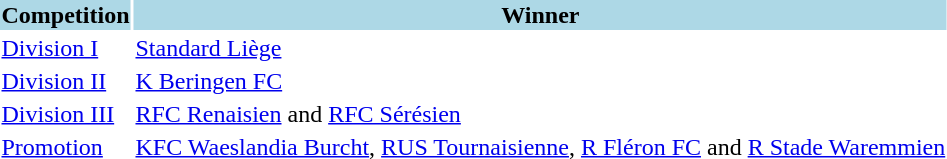<table>
<tr style="background:lightblue;">
<th>Competition</th>
<th>Winner</th>
</tr>
<tr>
<td><a href='#'>Division I</a></td>
<td><a href='#'>Standard Liège</a></td>
</tr>
<tr>
<td><a href='#'>Division II</a></td>
<td><a href='#'>K Beringen FC</a></td>
</tr>
<tr>
<td><a href='#'>Division III</a></td>
<td><a href='#'>RFC Renaisien</a> and <a href='#'>RFC Sérésien</a></td>
</tr>
<tr>
<td><a href='#'>Promotion</a></td>
<td><a href='#'>KFC Waeslandia Burcht</a>, <a href='#'>RUS Tournaisienne</a>, <a href='#'>R Fléron FC</a> and <a href='#'>R Stade Waremmien</a></td>
</tr>
</table>
